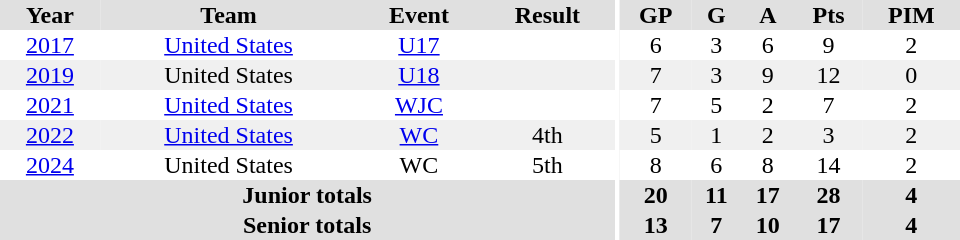<table border="0" cellpadding="1" cellspacing="0" ID="Table3" style="text-align:center; width:40em">
<tr bgcolor="#e0e0e0">
<th>Year</th>
<th>Team</th>
<th>Event</th>
<th>Result</th>
<th rowspan="99" bgcolor="#ffffff"></th>
<th>GP</th>
<th>G</th>
<th>A</th>
<th>Pts</th>
<th>PIM</th>
</tr>
<tr>
<td><a href='#'>2017</a></td>
<td><a href='#'>United States</a></td>
<td><a href='#'>U17</a></td>
<td></td>
<td>6</td>
<td>3</td>
<td>6</td>
<td>9</td>
<td>2</td>
</tr>
<tr bgcolor="#f0f0f0">
<td><a href='#'>2019</a></td>
<td>United States</td>
<td><a href='#'>U18</a></td>
<td></td>
<td>7</td>
<td>3</td>
<td>9</td>
<td>12</td>
<td>0</td>
</tr>
<tr>
<td><a href='#'>2021</a></td>
<td><a href='#'>United States</a></td>
<td><a href='#'>WJC</a></td>
<td></td>
<td>7</td>
<td>5</td>
<td>2</td>
<td>7</td>
<td>2</td>
</tr>
<tr bgcolor="#f0f0f0">
<td><a href='#'>2022</a></td>
<td><a href='#'>United States</a></td>
<td><a href='#'>WC</a></td>
<td>4th</td>
<td>5</td>
<td>1</td>
<td>2</td>
<td>3</td>
<td>2</td>
</tr>
<tr>
<td><a href='#'>2024</a></td>
<td>United States</td>
<td>WC</td>
<td>5th</td>
<td>8</td>
<td>6</td>
<td>8</td>
<td>14</td>
<td>2</td>
</tr>
<tr bgcolor="#e0e0e0">
<th colspan="4">Junior totals</th>
<th>20</th>
<th>11</th>
<th>17</th>
<th>28</th>
<th>4</th>
</tr>
<tr bgcolor="#e0e0e0">
<th colspan="4">Senior totals</th>
<th>13</th>
<th>7</th>
<th>10</th>
<th>17</th>
<th>4</th>
</tr>
</table>
